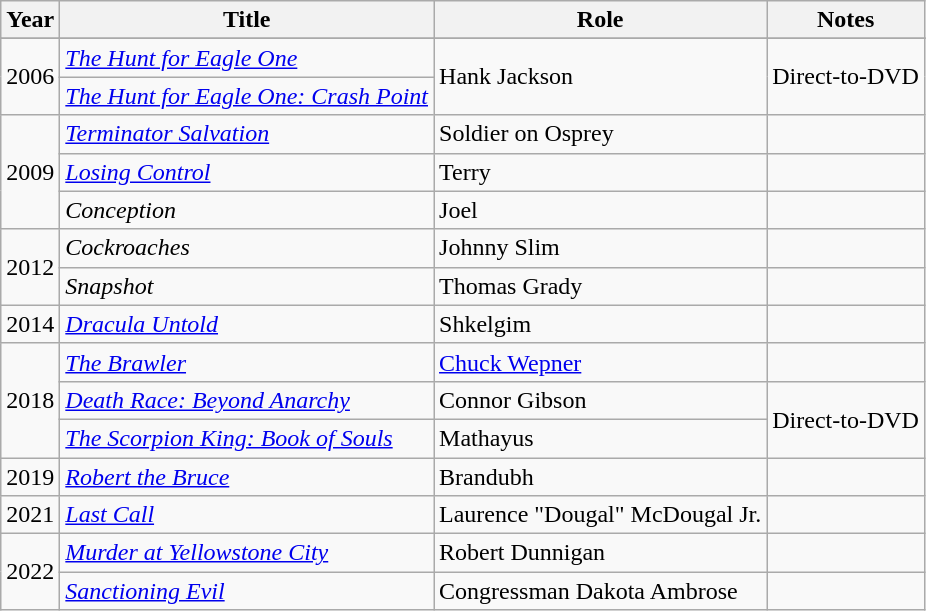<table class="wikitable plainrowheaders sortable">
<tr>
<th scope="col">Year</th>
<th scope="col">Title</th>
<th scope="col">Role</th>
<th scope="col" class="unsortable">Notes</th>
</tr>
<tr>
</tr>
<tr>
<td rowspan="2">2006</td>
<td><em><a href='#'>The Hunt for Eagle One</a></em></td>
<td rowspan="2">Hank Jackson</td>
<td rowspan="2">Direct-to-DVD</td>
</tr>
<tr>
<td><em><a href='#'>The Hunt for Eagle One: Crash Point</a></em></td>
</tr>
<tr>
<td rowspan="3">2009</td>
<td><em><a href='#'>Terminator Salvation</a></em></td>
<td>Soldier on Osprey</td>
<td></td>
</tr>
<tr>
<td><em><a href='#'>Losing Control</a></em></td>
<td>Terry</td>
<td></td>
</tr>
<tr>
<td><em>Conception</em></td>
<td>Joel</td>
<td></td>
</tr>
<tr>
<td rowspan="2">2012</td>
<td><em>Cockroaches</em></td>
<td>Johnny Slim</td>
<td></td>
</tr>
<tr>
<td><em>Snapshot</em></td>
<td>Thomas Grady</td>
<td></td>
</tr>
<tr>
<td>2014</td>
<td><em><a href='#'>Dracula Untold</a></em></td>
<td>Shkelgim</td>
<td></td>
</tr>
<tr>
<td rowspan="3">2018</td>
<td><em><a href='#'>The Brawler</a></em></td>
<td><a href='#'>Chuck Wepner</a></td>
<td></td>
</tr>
<tr>
<td><em><a href='#'>Death Race: Beyond Anarchy</a></em></td>
<td>Connor Gibson</td>
<td rowspan="2">Direct-to-DVD</td>
</tr>
<tr>
<td><em><a href='#'>The Scorpion King: Book of Souls</a></em></td>
<td>Mathayus</td>
</tr>
<tr>
<td>2019</td>
<td><em><a href='#'>Robert the Bruce</a></em></td>
<td>Brandubh</td>
<td></td>
</tr>
<tr>
<td>2021</td>
<td><em><a href='#'>Last Call</a></em></td>
<td>Laurence "Dougal" McDougal Jr.</td>
<td></td>
</tr>
<tr>
<td rowspan="2">2022</td>
<td><em><a href='#'>Murder at Yellowstone City</a></em></td>
<td>Robert Dunnigan</td>
<td></td>
</tr>
<tr>
<td><em><a href='#'>Sanctioning Evil</a></em></td>
<td>Congressman Dakota Ambrose</td>
<td></td>
</tr>
</table>
